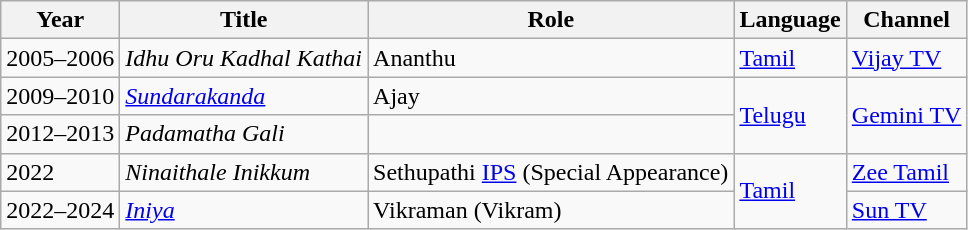<table class="wikitable sortable">
<tr>
<th>Year</th>
<th>Title</th>
<th>Role</th>
<th>Language</th>
<th>Channel</th>
</tr>
<tr>
<td>2005–2006</td>
<td><em>Idhu Oru Kadhal Kathai</em></td>
<td>Ananthu</td>
<td><a href='#'>Tamil</a></td>
<td><a href='#'>Vijay TV</a></td>
</tr>
<tr>
<td>2009–2010</td>
<td><em><a href='#'>Sundarakanda</a></em></td>
<td>Ajay</td>
<td rowspan="2"><a href='#'>Telugu</a></td>
<td rowspan="2"><a href='#'>Gemini TV</a></td>
</tr>
<tr>
<td>2012–2013</td>
<td><em>Padamatha Gali</em></td>
<td></td>
</tr>
<tr>
<td>2022</td>
<td><em>Ninaithale Inikkum</em></td>
<td>Sethupathi <a href='#'>IPS</a> (Special Appearance)</td>
<td rowspan="2"><a href='#'>Tamil</a></td>
<td><a href='#'>Zee Tamil</a></td>
</tr>
<tr>
<td>2022–2024</td>
<td><em><a href='#'>Iniya</a></em></td>
<td>Vikraman (Vikram)</td>
<td><a href='#'>Sun TV</a></td>
</tr>
</table>
